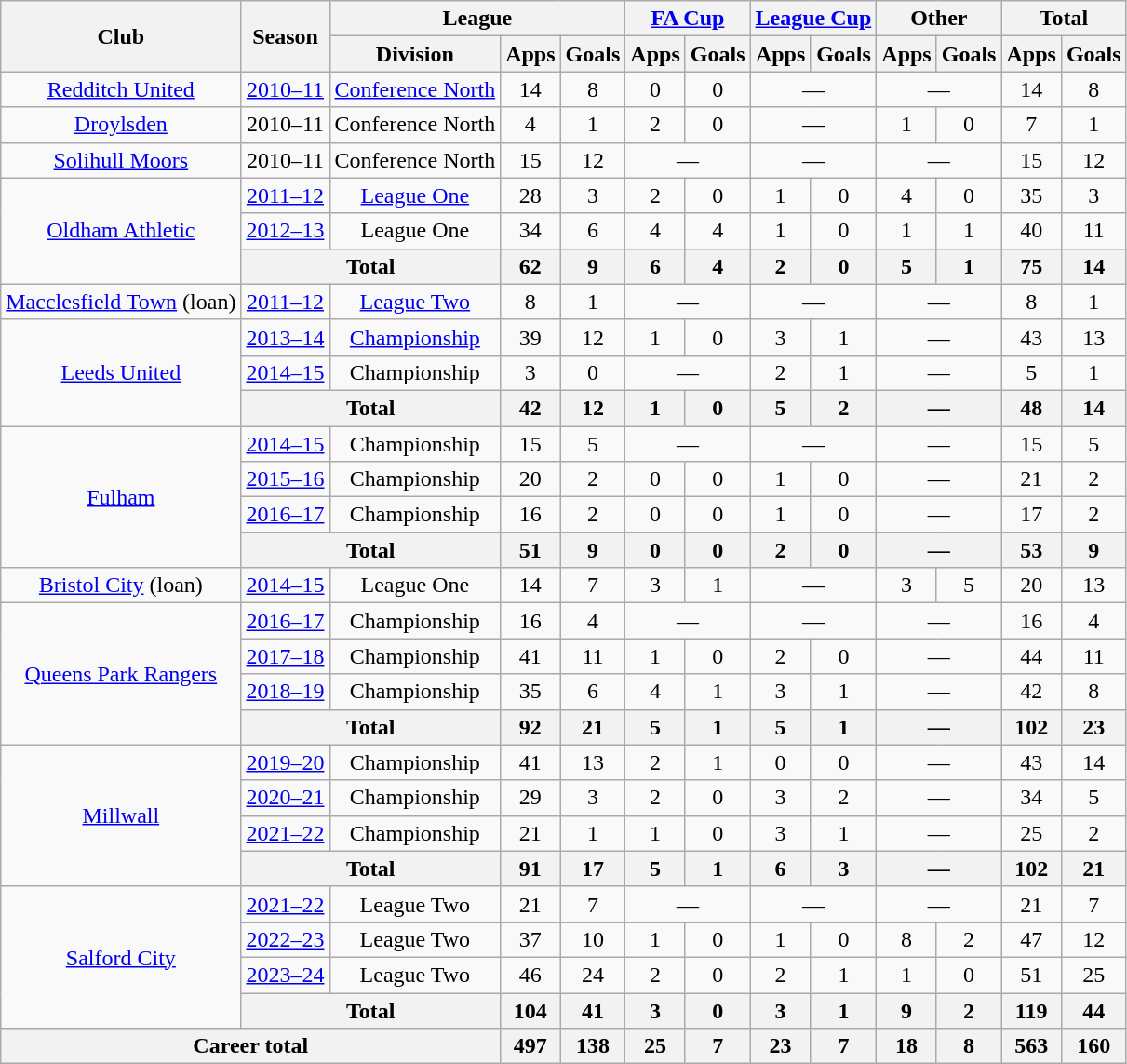<table class=wikitable style="text-align:center;">
<tr>
<th rowspan=2>Club</th>
<th rowspan=2>Season</th>
<th colspan=3>League</th>
<th colspan=2><a href='#'>FA Cup</a></th>
<th colspan=2><a href='#'>League Cup</a></th>
<th colspan=2>Other</th>
<th colspan=2>Total</th>
</tr>
<tr>
<th>Division</th>
<th>Apps</th>
<th>Goals</th>
<th>Apps</th>
<th>Goals</th>
<th>Apps</th>
<th>Goals</th>
<th>Apps</th>
<th>Goals</th>
<th>Apps</th>
<th>Goals</th>
</tr>
<tr>
<td><a href='#'>Redditch United</a></td>
<td><a href='#'>2010–11</a></td>
<td><a href='#'>Conference North</a></td>
<td>14</td>
<td>8</td>
<td>0</td>
<td>0</td>
<td colspan="2">—</td>
<td colspan="2">—</td>
<td>14</td>
<td>8</td>
</tr>
<tr>
<td><a href='#'>Droylsden</a></td>
<td>2010–11</td>
<td>Conference North</td>
<td>4</td>
<td>1</td>
<td>2</td>
<td>0</td>
<td colspan="2">—</td>
<td>1</td>
<td>0</td>
<td>7</td>
<td>1</td>
</tr>
<tr>
<td><a href='#'>Solihull Moors</a></td>
<td>2010–11</td>
<td>Conference North</td>
<td>15</td>
<td>12</td>
<td colspan="2">—</td>
<td colspan="2">—</td>
<td colspan="2">—</td>
<td>15</td>
<td>12</td>
</tr>
<tr>
<td rowspan="3"><a href='#'>Oldham Athletic</a></td>
<td><a href='#'>2011–12</a></td>
<td><a href='#'>League One</a></td>
<td>28</td>
<td>3</td>
<td>2</td>
<td>0</td>
<td>1</td>
<td>0</td>
<td>4</td>
<td>0</td>
<td>35</td>
<td>3</td>
</tr>
<tr>
<td><a href='#'>2012–13</a></td>
<td>League One</td>
<td>34</td>
<td>6</td>
<td>4</td>
<td>4</td>
<td>1</td>
<td>0</td>
<td>1</td>
<td>1</td>
<td>40</td>
<td>11</td>
</tr>
<tr>
<th colspan=2>Total</th>
<th>62</th>
<th>9</th>
<th>6</th>
<th>4</th>
<th>2</th>
<th>0</th>
<th>5</th>
<th>1</th>
<th>75</th>
<th>14</th>
</tr>
<tr>
<td><a href='#'>Macclesfield Town</a> (loan)</td>
<td><a href='#'>2011–12</a></td>
<td><a href='#'>League Two</a></td>
<td>8</td>
<td>1</td>
<td colspan=2>—</td>
<td colspan=2>—</td>
<td colspan=2>—</td>
<td>8</td>
<td>1</td>
</tr>
<tr>
<td rowspan=3><a href='#'>Leeds United</a></td>
<td><a href='#'>2013–14</a></td>
<td><a href='#'>Championship</a></td>
<td>39</td>
<td>12</td>
<td>1</td>
<td>0</td>
<td>3</td>
<td>1</td>
<td colspan=2>—</td>
<td>43</td>
<td>13</td>
</tr>
<tr>
<td><a href='#'>2014–15</a></td>
<td>Championship</td>
<td>3</td>
<td>0</td>
<td colspan=2>—</td>
<td>2</td>
<td>1</td>
<td colspan=2>—</td>
<td>5</td>
<td>1</td>
</tr>
<tr>
<th colspan=2>Total</th>
<th>42</th>
<th>12</th>
<th>1</th>
<th>0</th>
<th>5</th>
<th>2</th>
<th colspan=2>—</th>
<th>48</th>
<th>14</th>
</tr>
<tr>
<td rowspan=4><a href='#'>Fulham</a></td>
<td><a href='#'>2014–15</a></td>
<td>Championship</td>
<td>15</td>
<td>5</td>
<td colspan=2>—</td>
<td colspan=2>—</td>
<td colspan=2>—</td>
<td>15</td>
<td>5</td>
</tr>
<tr>
<td><a href='#'>2015–16</a></td>
<td>Championship</td>
<td>20</td>
<td>2</td>
<td>0</td>
<td>0</td>
<td>1</td>
<td>0</td>
<td colspan=2>—</td>
<td>21</td>
<td>2</td>
</tr>
<tr>
<td><a href='#'>2016–17</a></td>
<td>Championship</td>
<td>16</td>
<td>2</td>
<td>0</td>
<td>0</td>
<td>1</td>
<td>0</td>
<td colspan=2>—</td>
<td>17</td>
<td>2</td>
</tr>
<tr>
<th colspan=2>Total</th>
<th>51</th>
<th>9</th>
<th>0</th>
<th>0</th>
<th>2</th>
<th>0</th>
<th colspan=2>—</th>
<th>53</th>
<th>9</th>
</tr>
<tr>
<td><a href='#'>Bristol City</a> (loan)</td>
<td><a href='#'>2014–15</a></td>
<td>League One</td>
<td>14</td>
<td>7</td>
<td>3</td>
<td>1</td>
<td colspan=2>—</td>
<td>3</td>
<td>5</td>
<td>20</td>
<td>13</td>
</tr>
<tr>
<td rowspan=4><a href='#'>Queens Park Rangers</a></td>
<td><a href='#'>2016–17</a></td>
<td>Championship</td>
<td>16</td>
<td>4</td>
<td colspan=2>—</td>
<td colspan=2>—</td>
<td colspan=2>—</td>
<td>16</td>
<td>4</td>
</tr>
<tr>
<td><a href='#'>2017–18</a></td>
<td>Championship</td>
<td>41</td>
<td>11</td>
<td>1</td>
<td>0</td>
<td>2</td>
<td>0</td>
<td colspan=2>—</td>
<td>44</td>
<td>11</td>
</tr>
<tr>
<td><a href='#'>2018–19</a></td>
<td>Championship</td>
<td>35</td>
<td>6</td>
<td>4</td>
<td>1</td>
<td>3</td>
<td>1</td>
<td colspan=2>—</td>
<td>42</td>
<td>8</td>
</tr>
<tr>
<th colspan=2>Total</th>
<th>92</th>
<th>21</th>
<th>5</th>
<th>1</th>
<th>5</th>
<th>1</th>
<th colspan=2>—</th>
<th>102</th>
<th>23</th>
</tr>
<tr>
<td rowspan=4><a href='#'>Millwall</a></td>
<td><a href='#'>2019–20</a></td>
<td>Championship</td>
<td>41</td>
<td>13</td>
<td>2</td>
<td>1</td>
<td>0</td>
<td>0</td>
<td colspan=2>—</td>
<td>43</td>
<td>14</td>
</tr>
<tr>
<td><a href='#'>2020–21</a></td>
<td>Championship</td>
<td>29</td>
<td>3</td>
<td>2</td>
<td>0</td>
<td>3</td>
<td>2</td>
<td colspan=2>—</td>
<td>34</td>
<td>5</td>
</tr>
<tr>
<td><a href='#'>2021–22</a></td>
<td>Championship</td>
<td>21</td>
<td>1</td>
<td>1</td>
<td>0</td>
<td>3</td>
<td>1</td>
<td colspan=2>—</td>
<td>25</td>
<td>2</td>
</tr>
<tr>
<th colspan=2>Total</th>
<th>91</th>
<th>17</th>
<th>5</th>
<th>1</th>
<th>6</th>
<th>3</th>
<th colspan=2>—</th>
<th>102</th>
<th>21</th>
</tr>
<tr>
<td rowspan="4"><a href='#'>Salford City</a></td>
<td><a href='#'>2021–22</a></td>
<td>League Two</td>
<td>21</td>
<td>7</td>
<td colspan=2>—</td>
<td colspan=2>—</td>
<td colspan=2>—</td>
<td>21</td>
<td>7</td>
</tr>
<tr>
<td><a href='#'>2022–23</a></td>
<td>League Two</td>
<td>37</td>
<td>10</td>
<td>1</td>
<td>0</td>
<td>1</td>
<td>0</td>
<td>8</td>
<td>2</td>
<td>47</td>
<td>12</td>
</tr>
<tr>
<td><a href='#'>2023–24</a></td>
<td>League Two</td>
<td>46</td>
<td>24</td>
<td>2</td>
<td>0</td>
<td>2</td>
<td>1</td>
<td>1</td>
<td>0</td>
<td>51</td>
<td>25</td>
</tr>
<tr>
<th colspan="2">Total</th>
<th>104</th>
<th>41</th>
<th>3</th>
<th>0</th>
<th>3</th>
<th>1</th>
<th>9</th>
<th>2</th>
<th>119</th>
<th>44</th>
</tr>
<tr>
<th colspan="3">Career total</th>
<th>497</th>
<th>138</th>
<th>25</th>
<th>7</th>
<th>23</th>
<th>7</th>
<th>18</th>
<th>8</th>
<th>563</th>
<th>160</th>
</tr>
</table>
